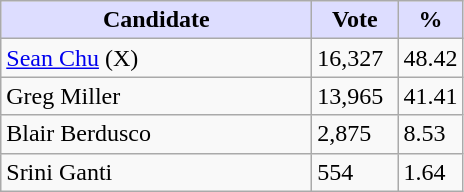<table class="wikitable">
<tr>
<th style="background:#ddf; width:200px;">Candidate</th>
<th style="background:#ddf; width:50px;">Vote</th>
<th style="background:#ddf; width:30px;">%</th>
</tr>
<tr>
<td><a href='#'>Sean Chu</a> (X)</td>
<td>16,327</td>
<td>48.42</td>
</tr>
<tr>
<td>Greg Miller</td>
<td>13,965</td>
<td>41.41</td>
</tr>
<tr>
<td>Blair Berdusco</td>
<td>2,875</td>
<td>8.53</td>
</tr>
<tr>
<td>Srini Ganti</td>
<td>554</td>
<td>1.64</td>
</tr>
</table>
